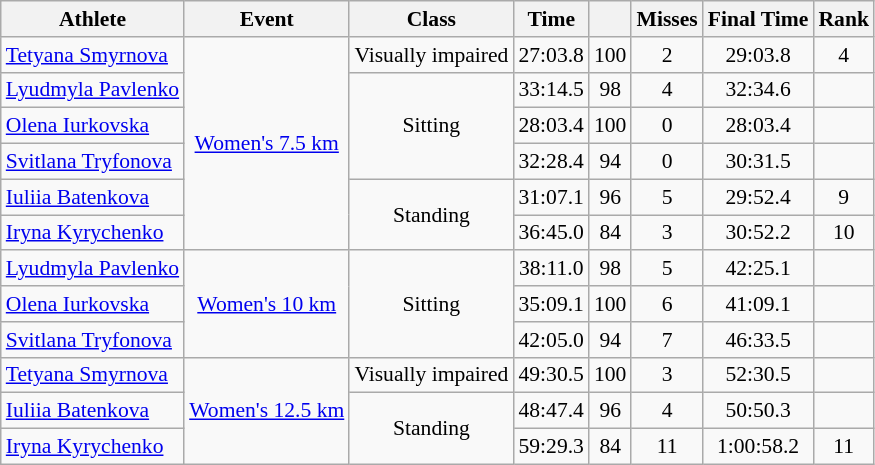<table class="wikitable" border="1" style="font-size:90%">
<tr>
<th>Athlete</th>
<th>Event</th>
<th>Class</th>
<th>Time</th>
<th></th>
<th>Misses</th>
<th>Final Time</th>
<th>Rank</th>
</tr>
<tr align=center>
<td align="left"><a href='#'>Tetyana Smyrnova</a></td>
<td rowspan="6"><a href='#'>Women's 7.5 km</a></td>
<td>Visually impaired</td>
<td>27:03.8</td>
<td>100</td>
<td>2</td>
<td>29:03.8</td>
<td>4</td>
</tr>
<tr align=center>
<td align=left><a href='#'>Lyudmyla Pavlenko</a></td>
<td rowspan="3">Sitting</td>
<td>33:14.5</td>
<td>98</td>
<td>4</td>
<td>32:34.6</td>
<td></td>
</tr>
<tr align=center>
<td align="left"><a href='#'>Olena Iurkovska</a></td>
<td>28:03.4</td>
<td>100</td>
<td>0</td>
<td>28:03.4</td>
<td></td>
</tr>
<tr align=center>
<td align="left"><a href='#'>Svitlana Tryfonova</a></td>
<td>32:28.4</td>
<td>94</td>
<td>0</td>
<td>30:31.5</td>
<td></td>
</tr>
<tr align=center>
<td align=left><a href='#'>Iuliia Batenkova</a></td>
<td rowspan="2">Standing</td>
<td>31:07.1</td>
<td>96</td>
<td>5</td>
<td>29:52.4</td>
<td>9</td>
</tr>
<tr align=center>
<td align="left"><a href='#'>Iryna Kyrychenko</a></td>
<td>36:45.0</td>
<td>84</td>
<td>3</td>
<td>30:52.2</td>
<td>10</td>
</tr>
<tr align=center>
<td align=left><a href='#'>Lyudmyla Pavlenko</a></td>
<td rowspan="3"><a href='#'>Women's 10 km</a></td>
<td rowspan="3">Sitting</td>
<td>38:11.0</td>
<td>98</td>
<td>5</td>
<td>42:25.1</td>
<td></td>
</tr>
<tr align=center>
<td align="left"><a href='#'>Olena Iurkovska</a></td>
<td>35:09.1</td>
<td>100</td>
<td>6</td>
<td>41:09.1</td>
<td></td>
</tr>
<tr align=center>
<td align="left"><a href='#'>Svitlana Tryfonova</a></td>
<td>42:05.0</td>
<td>94</td>
<td>7</td>
<td>46:33.5</td>
<td></td>
</tr>
<tr align=center>
<td align="left"><a href='#'>Tetyana Smyrnova</a></td>
<td rowspan="3"><a href='#'>Women's 12.5 km</a></td>
<td>Visually impaired</td>
<td>49:30.5</td>
<td>100</td>
<td>3</td>
<td>52:30.5</td>
<td></td>
</tr>
<tr align=center>
<td align=left><a href='#'>Iuliia Batenkova</a></td>
<td rowspan="2">Standing</td>
<td>48:47.4</td>
<td>96</td>
<td>4</td>
<td>50:50.3</td>
<td></td>
</tr>
<tr align=center>
<td align="left"><a href='#'>Iryna Kyrychenko</a></td>
<td>59:29.3</td>
<td>84</td>
<td>11</td>
<td>1:00:58.2</td>
<td>11</td>
</tr>
</table>
